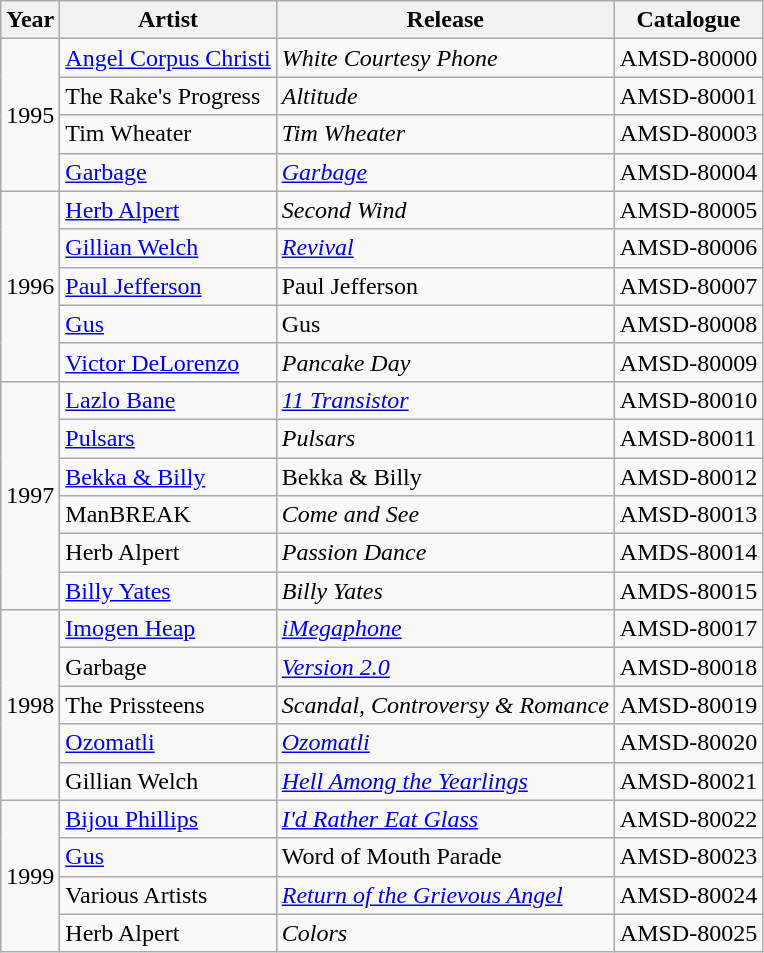<table class="wikitable">
<tr>
<th>Year</th>
<th>Artist</th>
<th>Release</th>
<th>Catalogue</th>
</tr>
<tr>
<td rowspan="4">1995</td>
<td><a href='#'>Angel Corpus Christi</a></td>
<td><em>White Courtesy Phone</em></td>
<td>AMSD-80000</td>
</tr>
<tr>
<td>The Rake's Progress</td>
<td><em>Altitude</em></td>
<td>AMSD-80001</td>
</tr>
<tr>
<td>Tim Wheater</td>
<td><em>Tim Wheater</em></td>
<td>AMSD-80003</td>
</tr>
<tr>
<td><a href='#'>Garbage</a></td>
<td><em><a href='#'>Garbage</a></em></td>
<td>AMSD-80004</td>
</tr>
<tr>
<td rowspan="5">1996</td>
<td><a href='#'>Herb Alpert</a></td>
<td><em>Second Wind</em></td>
<td>AMSD-80005</td>
</tr>
<tr>
<td><a href='#'>Gillian Welch</a></td>
<td><em><a href='#'>Revival</a></em></td>
<td>AMSD-80006</td>
</tr>
<tr>
<td><a href='#'>Paul Jefferson</a></td>
<td>Paul Jefferson</td>
<td>AMSD-80007</td>
</tr>
<tr>
<td><a href='#'>Gus</a></td>
<td>Gus</td>
<td>AMSD-80008</td>
</tr>
<tr>
<td><a href='#'>Victor DeLorenzo</a></td>
<td><em>Pancake Day</em></td>
<td>AMSD-80009</td>
</tr>
<tr>
<td rowspan="6">1997</td>
<td><a href='#'>Lazlo Bane</a></td>
<td><em><a href='#'>11 Transistor</a></em></td>
<td>AMSD-80010</td>
</tr>
<tr>
<td><a href='#'>Pulsars</a></td>
<td><em>Pulsars</em></td>
<td>AMSD-80011</td>
</tr>
<tr>
<td><a href='#'>Bekka & Billy</a></td>
<td>Bekka & Billy</td>
<td>AMSD-80012</td>
</tr>
<tr>
<td>ManBREAK</td>
<td><em>Come and See</em></td>
<td>AMSD-80013</td>
</tr>
<tr>
<td>Herb Alpert</td>
<td><em>Passion Dance</em></td>
<td>AMDS-80014</td>
</tr>
<tr>
<td><a href='#'>Billy Yates</a></td>
<td><em>Billy Yates</em></td>
<td>AMDS-80015</td>
</tr>
<tr>
<td rowspan="5">1998</td>
<td><a href='#'>Imogen Heap</a></td>
<td><em><a href='#'>iMegaphone</a></em></td>
<td>AMSD-80017</td>
</tr>
<tr>
<td>Garbage</td>
<td><em><a href='#'>Version 2.0</a></em></td>
<td>AMSD-80018</td>
</tr>
<tr>
<td>The Prissteens</td>
<td><em>Scandal, Controversy & Romance</em></td>
<td>AMSD-80019</td>
</tr>
<tr>
<td><a href='#'>Ozomatli</a></td>
<td><em><a href='#'>Ozomatli</a></em></td>
<td>AMSD-80020</td>
</tr>
<tr>
<td>Gillian Welch</td>
<td><em><a href='#'>Hell Among the Yearlings</a></em></td>
<td>AMSD-80021</td>
</tr>
<tr>
<td rowspan="4">1999</td>
<td><a href='#'>Bijou Phillips</a></td>
<td><em><a href='#'>I'd Rather Eat Glass</a></em></td>
<td>AMSD-80022</td>
</tr>
<tr>
<td><a href='#'>Gus</a></td>
<td>Word of Mouth Parade</td>
<td>AMSD-80023</td>
</tr>
<tr>
<td>Various Artists</td>
<td><em><a href='#'>Return of the Grievous Angel</a></em></td>
<td>AMSD-80024</td>
</tr>
<tr>
<td>Herb Alpert</td>
<td><em>Colors</em></td>
<td>AMSD-80025</td>
</tr>
</table>
